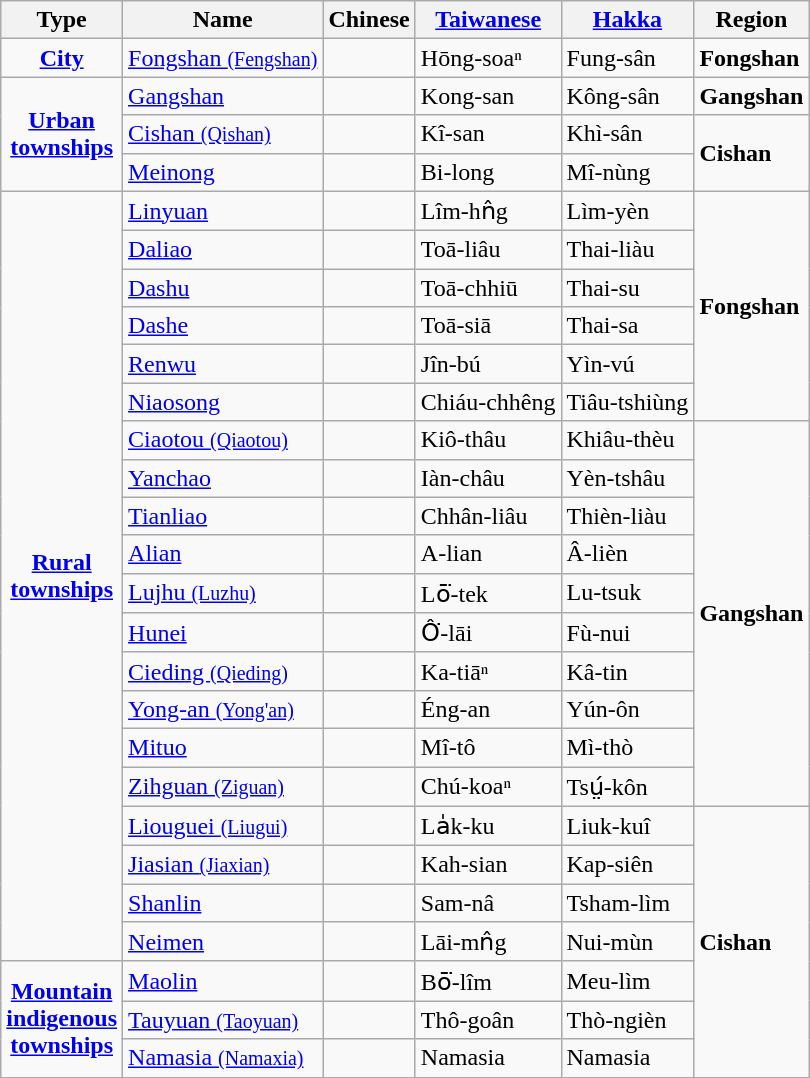<table class=wikitable>
<tr>
<th>Type</th>
<th>Name</th>
<th>Chinese</th>
<th><a href='#'>Taiwanese</a></th>
<th><a href='#'>Hakka</a></th>
<th>Region</th>
</tr>
<tr>
<td align=center><strong><a href='#'>City</a></strong></td>
<td><a href='#'>Fongshan <small>(Fengshan)</small></a></td>
<td></td>
<td>Hōng-soaⁿ</td>
<td>Fung-sân</td>
<td><strong>Fongshan</strong></td>
</tr>
<tr>
<td rowspan=3 align=center><strong><a href='#'>Urban<br>townships</a></strong></td>
<td><a href='#'>Gangshan</a></td>
<td></td>
<td>Kong-san</td>
<td>Kông-sân</td>
<td><strong>Gangshan</strong></td>
</tr>
<tr>
<td><a href='#'>Cishan <small>(Qishan)</small></a></td>
<td></td>
<td>Kî-san</td>
<td>Khì-sân</td>
<td rowspan=2><strong>Cishan</strong></td>
</tr>
<tr>
<td><a href='#'>Meinong</a></td>
<td></td>
<td>Bi-long</td>
<td>Mî-nùng</td>
</tr>
<tr>
<td rowspan=20 align=center><strong><a href='#'>Rural<br>townships</a></strong></td>
<td><a href='#'>Linyuan</a></td>
<td></td>
<td>Lîm-hn̂g</td>
<td>Lìm-yèn</td>
<td rowspan=6><strong>Fongshan</strong></td>
</tr>
<tr>
<td><a href='#'>Daliao</a></td>
<td></td>
<td>Toā-liâu</td>
<td>Thai-liàu</td>
</tr>
<tr>
<td><a href='#'>Dashu</a></td>
<td></td>
<td>Toā-chhiū</td>
<td>Thai-su</td>
</tr>
<tr>
<td><a href='#'>Dashe</a></td>
<td></td>
<td>Toā-siā</td>
<td>Thai-sa</td>
</tr>
<tr>
<td><a href='#'>Renwu</a></td>
<td></td>
<td>Jîn-bú</td>
<td>Yìn-vú</td>
</tr>
<tr>
<td><a href='#'>Niaosong</a></td>
<td></td>
<td>Chiáu-chhêng</td>
<td>Tiâu-tshiùng</td>
</tr>
<tr>
<td><a href='#'>Ciaotou <small>(Qiaotou)</small></a></td>
<td></td>
<td>Kiô-thâu</td>
<td>Khiâu-thèu</td>
<td rowspan=10><strong>Gangshan</strong></td>
</tr>
<tr>
<td><a href='#'>Yanchao</a></td>
<td></td>
<td>Iàn-châu</td>
<td>Yèn-tshâu</td>
</tr>
<tr>
<td><a href='#'>Tianliao</a></td>
<td></td>
<td>Chhân-liâu</td>
<td>Thièn-liàu</td>
</tr>
<tr>
<td><a href='#'>Alian</a></td>
<td></td>
<td>A-lian</td>
<td>Â-lièn</td>
</tr>
<tr>
<td><a href='#'>Lujhu <small>(Luzhu)</small></a></td>
<td></td>
<td>Lō͘-tek</td>
<td>Lu-tsuk</td>
</tr>
<tr>
<td><a href='#'>Hunei</a></td>
<td></td>
<td>Ô͘-lāi</td>
<td>Fù-nui</td>
</tr>
<tr>
<td><a href='#'>Cieding <small>(Qieding)</small></a></td>
<td></td>
<td>Ka-tiāⁿ</td>
<td>Kâ-tin</td>
</tr>
<tr>
<td><a href='#'>Yong-an <small>(Yong'an)</small></a></td>
<td></td>
<td>Éng-an</td>
<td>Yún-ôn</td>
</tr>
<tr>
<td><a href='#'>Mituo</a></td>
<td></td>
<td>Mî-tô</td>
<td>Mì-thò</td>
</tr>
<tr>
<td><a href='#'>Zihguan <small>(Ziguan)</small></a></td>
<td></td>
<td>Chú-koaⁿ</td>
<td>Tsṳ́-kôn</td>
</tr>
<tr>
<td><a href='#'>Liouguei <small>(Liugui)</small></a></td>
<td></td>
<td>La̍k-ku</td>
<td>Liuk-kuî</td>
<td rowspan=7><strong>Cishan</strong></td>
</tr>
<tr>
<td><a href='#'>Jiasian <small>(Jiaxian)</small></a></td>
<td></td>
<td>Kah-sian</td>
<td>Kap-siên</td>
</tr>
<tr>
<td><a href='#'>Shanlin</a></td>
<td></td>
<td>Sam-nâ</td>
<td>Tsham-lìm</td>
</tr>
<tr>
<td><a href='#'>Neimen</a></td>
<td></td>
<td>Lāi-mn̂g</td>
<td>Nui-mùn</td>
</tr>
<tr>
<td rowspan=3 align=center><strong><a href='#'>Mountain<br>indigenous<br>townships</a></strong></td>
<td><a href='#'>Maolin</a></td>
<td></td>
<td>Bō͘-lîm</td>
<td>Meu-lìm</td>
</tr>
<tr>
<td><a href='#'>Tauyuan <small>(Taoyuan)</small></a></td>
<td></td>
<td>Thô-goân</td>
<td>Thò-ngièn</td>
</tr>
<tr>
<td><a href='#'>Namasia <small>(Namaxia)</small></a></td>
<td></td>
<td>Namasia</td>
<td>Namasia</td>
</tr>
</table>
